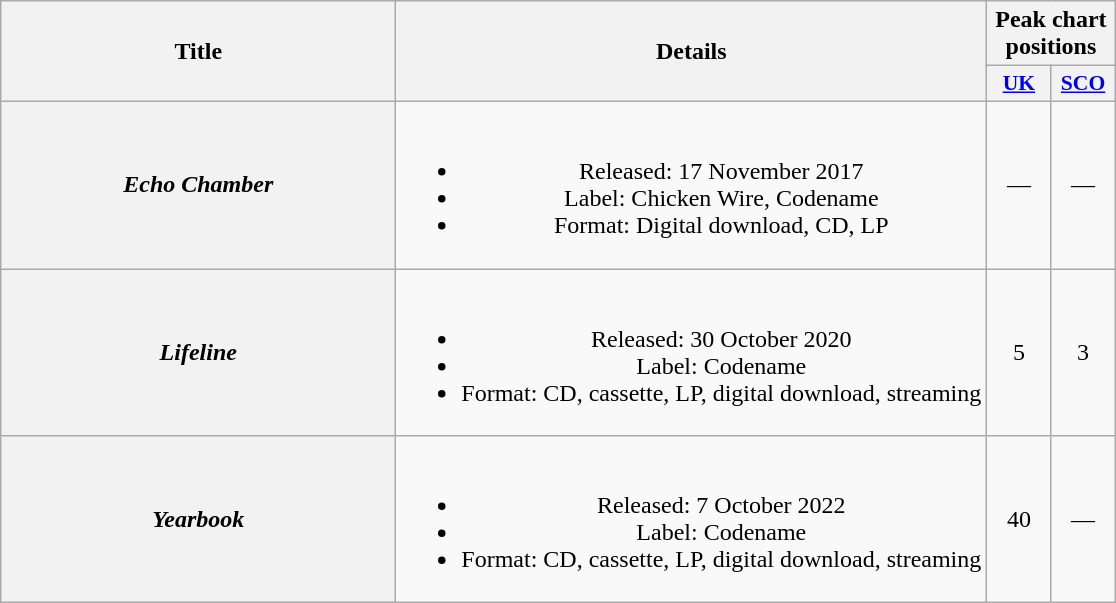<table class="wikitable plainrowheaders" style="text-align:center;">
<tr>
<th scope="col" rowspan="2" style="width:16em;">Title</th>
<th scope="col" rowspan="2">Details</th>
<th scope="col" colspan="2">Peak chart positions</th>
</tr>
<tr>
<th scope="col" style="width:2.5em;font-size:90%;"><a href='#'>UK</a><br></th>
<th scope="col" style="width:2.5em;font-size:90%;"><a href='#'>SCO</a><br></th>
</tr>
<tr>
<th scope="row"><em>Echo Chamber</em></th>
<td><br><ul><li>Released: 17 November 2017</li><li>Label: Chicken Wire, Codename</li><li>Format: Digital download, CD, LP</li></ul></td>
<td>—</td>
<td>—</td>
</tr>
<tr>
<th scope="row"><em>Lifeline</em></th>
<td><br><ul><li>Released: 30 October 2020</li><li>Label: Codename</li><li>Format: CD, cassette, LP, digital download, streaming</li></ul></td>
<td>5</td>
<td>3</td>
</tr>
<tr>
<th scope="row"><em>Yearbook</em></th>
<td><br><ul><li>Released: 7 October 2022</li><li>Label: Codename</li><li>Format: CD, cassette, LP, digital download, streaming</li></ul></td>
<td>40</td>
<td>—</td>
</tr>
</table>
